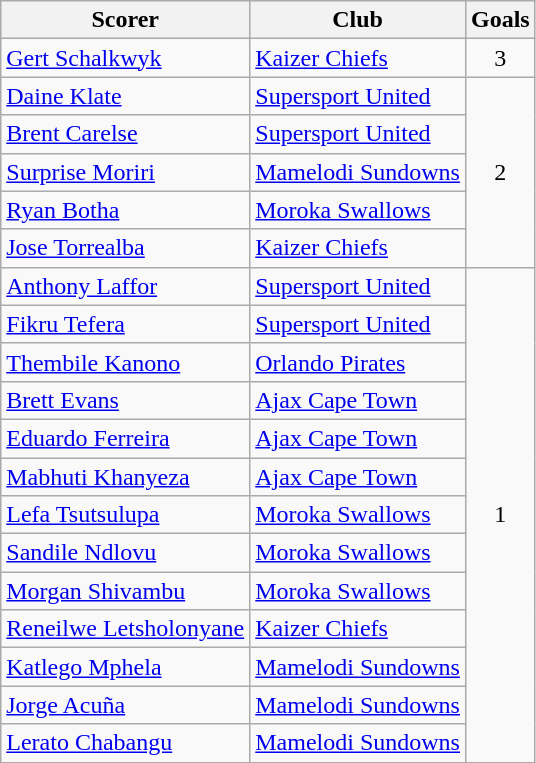<table class="wikitable">
<tr>
<th>Scorer</th>
<th>Club</th>
<th>Goals</th>
</tr>
<tr>
<td> <a href='#'>Gert Schalkwyk</a></td>
<td><a href='#'>Kaizer Chiefs</a></td>
<td rowspan=1 align=center>3</td>
</tr>
<tr>
<td> <a href='#'>Daine Klate</a></td>
<td><a href='#'>Supersport United</a></td>
<td rowspan=5 align=center>2</td>
</tr>
<tr>
<td> <a href='#'>Brent Carelse</a></td>
<td><a href='#'>Supersport United</a></td>
</tr>
<tr>
<td> <a href='#'>Surprise Moriri</a></td>
<td><a href='#'>Mamelodi Sundowns</a></td>
</tr>
<tr>
<td> <a href='#'>Ryan Botha</a></td>
<td><a href='#'>Moroka Swallows</a></td>
</tr>
<tr>
<td> <a href='#'>Jose Torrealba</a></td>
<td><a href='#'>Kaizer Chiefs</a></td>
</tr>
<tr>
<td> <a href='#'>Anthony Laffor</a></td>
<td><a href='#'>Supersport United</a></td>
<td rowspan=13 align=center>1</td>
</tr>
<tr>
<td> <a href='#'>Fikru Tefera</a></td>
<td><a href='#'>Supersport United</a></td>
</tr>
<tr>
<td> <a href='#'>Thembile Kanono</a></td>
<td><a href='#'>Orlando Pirates</a></td>
</tr>
<tr>
<td> <a href='#'>Brett Evans</a></td>
<td><a href='#'>Ajax Cape Town</a></td>
</tr>
<tr>
<td> <a href='#'>Eduardo Ferreira</a></td>
<td><a href='#'>Ajax Cape Town</a></td>
</tr>
<tr>
<td> <a href='#'>Mabhuti Khanyeza</a></td>
<td><a href='#'>Ajax Cape Town</a></td>
</tr>
<tr>
<td> <a href='#'>Lefa Tsutsulupa</a></td>
<td><a href='#'>Moroka Swallows</a></td>
</tr>
<tr>
<td> <a href='#'>Sandile Ndlovu</a></td>
<td><a href='#'>Moroka Swallows</a></td>
</tr>
<tr>
<td> <a href='#'>Morgan Shivambu</a></td>
<td><a href='#'>Moroka Swallows</a></td>
</tr>
<tr>
<td> <a href='#'>Reneilwe Letsholonyane</a></td>
<td><a href='#'>Kaizer Chiefs</a></td>
</tr>
<tr>
<td> <a href='#'>Katlego Mphela</a></td>
<td><a href='#'>Mamelodi Sundowns</a></td>
</tr>
<tr>
<td> <a href='#'>Jorge Acuña</a></td>
<td><a href='#'>Mamelodi Sundowns</a></td>
</tr>
<tr>
<td> <a href='#'>Lerato Chabangu</a></td>
<td><a href='#'>Mamelodi Sundowns</a></td>
</tr>
</table>
